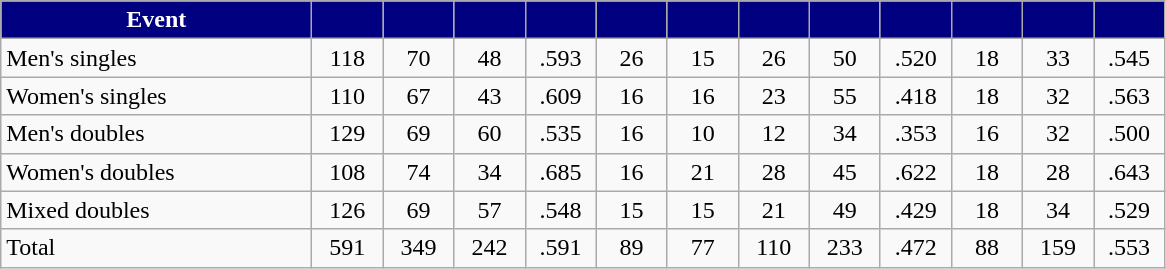<table class="wikitable" style="text-align:center">
<tr>
<th style="background:navy; color:#fff" width="200px">Event</th>
<th style="background:navy; color:#fff" width="40px"></th>
<th style="background:navy; color:#fff" width="40px"></th>
<th style="background:navy; color:#fff" width="40px"></th>
<th style="background:navy; color:#fff" width="40px"></th>
<th style="background:navy; color:#fff" width="40px"></th>
<th style="background:navy; color:#fff" width="40px"></th>
<th style="background:navy; color:#fff" width="40px"></th>
<th style="background:navy; color:#fff" width="40px"></th>
<th style="background:navy; color:#fff" width="40px"></th>
<th style="background:navy; color:#fff" width="40px"></th>
<th style="background:navy; color:#fff" width="40px"></th>
<th style="background:navy; color:#fff" width="40px"></th>
</tr>
<tr>
<td style="text-align:left">Men's singles</td>
<td>118</td>
<td>70</td>
<td>48</td>
<td>.593</td>
<td>26</td>
<td>15</td>
<td>26</td>
<td>50</td>
<td>.520</td>
<td>18</td>
<td>33</td>
<td>.545</td>
</tr>
<tr>
<td style="text-align:left">Women's singles</td>
<td>110</td>
<td>67</td>
<td>43</td>
<td>.609</td>
<td>16</td>
<td>16</td>
<td>23</td>
<td>55</td>
<td>.418</td>
<td>18</td>
<td>32</td>
<td>.563</td>
</tr>
<tr>
<td style="text-align:left">Men's doubles</td>
<td>129</td>
<td>69</td>
<td>60</td>
<td>.535</td>
<td>16</td>
<td>10</td>
<td>12</td>
<td>34</td>
<td>.353</td>
<td>16</td>
<td>32</td>
<td>.500</td>
</tr>
<tr>
<td style="text-align:left">Women's doubles</td>
<td>108</td>
<td>74</td>
<td>34</td>
<td>.685</td>
<td>16</td>
<td>21</td>
<td>28</td>
<td>45</td>
<td>.622</td>
<td>18</td>
<td>28</td>
<td>.643</td>
</tr>
<tr>
<td style="text-align:left">Mixed doubles</td>
<td>126</td>
<td>69</td>
<td>57</td>
<td>.548</td>
<td>15</td>
<td>15</td>
<td>21</td>
<td>49</td>
<td>.429</td>
<td>18</td>
<td>34</td>
<td>.529</td>
</tr>
<tr>
<td style="text-align:left">Total</td>
<td>591</td>
<td>349</td>
<td>242</td>
<td>.591</td>
<td>89</td>
<td>77</td>
<td>110</td>
<td>233</td>
<td>.472</td>
<td>88</td>
<td>159</td>
<td>.553</td>
</tr>
</table>
